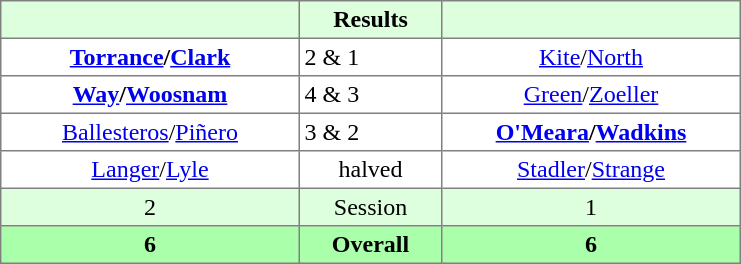<table border="1" cellpadding="3" style="border-collapse:collapse; text-align:center;">
<tr style="background:#dfd;">
<th style="width:12em;"></th>
<th style="width:5.5em;">Results</th>
<th style="width:12em;"></th>
</tr>
<tr>
<td><strong><a href='#'>Torrance</a>/<a href='#'>Clark</a></strong></td>
<td align=left> 2 & 1</td>
<td><a href='#'>Kite</a>/<a href='#'>North</a></td>
</tr>
<tr>
<td><strong><a href='#'>Way</a>/<a href='#'>Woosnam</a></strong></td>
<td align=left> 4 & 3</td>
<td><a href='#'>Green</a>/<a href='#'>Zoeller</a></td>
</tr>
<tr>
<td><a href='#'>Ballesteros</a>/<a href='#'>Piñero</a></td>
<td align=left> 3 & 2</td>
<td><strong><a href='#'>O'Meara</a>/<a href='#'>Wadkins</a></strong></td>
</tr>
<tr>
<td><a href='#'>Langer</a>/<a href='#'>Lyle</a></td>
<td>halved</td>
<td><a href='#'>Stadler</a>/<a href='#'>Strange</a></td>
</tr>
<tr style="background:#dfd;">
<td>2</td>
<td>Session</td>
<td>1</td>
</tr>
<tr style="background:#afa;">
<th>6</th>
<th>Overall</th>
<th>6</th>
</tr>
</table>
